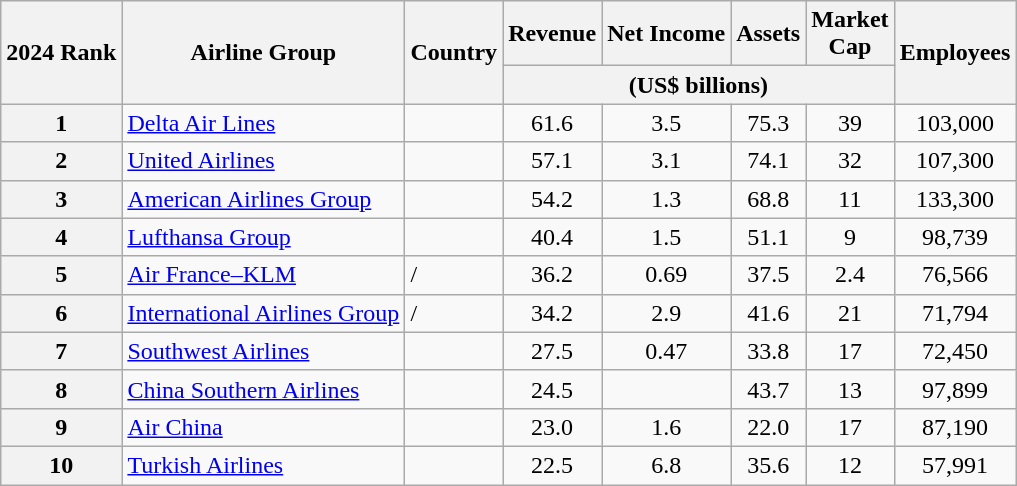<table class="wikitable sortable" style="text-align:center;">
<tr>
<th rowspan="2">2024 Rank</th>
<th rowspan="2">Airline Group</th>
<th rowspan="2">Country</th>
<th>Revenue</th>
<th>Net Income</th>
<th>Assets</th>
<th>Market<br>Cap</th>
<th rowspan="2">Employees</th>
</tr>
<tr>
<th colspan="4">(US$ billions)</th>
</tr>
<tr>
<th>1 </th>
<td align=left><a href='#'>Delta Air Lines</a></td>
<td style="text-align:left;"></td>
<td>61.6</td>
<td>3.5</td>
<td>75.3</td>
<td>39</td>
<td>103,000</td>
</tr>
<tr>
<th>2 </th>
<td align=left><a href='#'>United Airlines</a></td>
<td style="text-align:left;"></td>
<td>57.1</td>
<td>3.1</td>
<td>74.1</td>
<td>32</td>
<td>107,300</td>
</tr>
<tr>
<th>3 </th>
<td align=left><a href='#'>American Airlines Group</a></td>
<td style="text-align:left;"></td>
<td>54.2</td>
<td>1.3</td>
<td>68.8</td>
<td>11</td>
<td>133,300</td>
</tr>
<tr>
<th>4 </th>
<td align=left><a href='#'>Lufthansa Group</a></td>
<td style="text-align:left;"></td>
<td>40.4</td>
<td>1.5</td>
<td>51.1</td>
<td>9</td>
<td>98,739</td>
</tr>
<tr>
<th>5 </th>
<td align=left><a href='#'>Air France–KLM</a></td>
<td style="text-align:left;">/</td>
<td>36.2</td>
<td>0.69</td>
<td>37.5</td>
<td>2.4</td>
<td>76,566</td>
</tr>
<tr>
<th>6 </th>
<td align=left><a href='#'>International Airlines Group</a></td>
<td style="text-align:left;">/</td>
<td>34.2</td>
<td>2.9</td>
<td>41.6</td>
<td>21</td>
<td>71,794</td>
</tr>
<tr>
<th>7 </th>
<td align=left><a href='#'>Southwest Airlines</a></td>
<td style="text-align:left;"></td>
<td>27.5</td>
<td>0.47</td>
<td>33.8</td>
<td>17</td>
<td>72,450</td>
</tr>
<tr>
<th>8 </th>
<td align=left><a href='#'>China Southern Airlines</a></td>
<td style="text-align:left;"></td>
<td>24.5</td>
<td></td>
<td>43.7</td>
<td>13</td>
<td>97,899</td>
</tr>
<tr>
<th>9 </th>
<td align=left><a href='#'>Air China</a></td>
<td style="text-align:left;"></td>
<td>23.0</td>
<td>1.6</td>
<td>22.0</td>
<td>17</td>
<td>87,190</td>
</tr>
<tr>
<th>10 </th>
<td align=left><a href='#'>Turkish Airlines</a></td>
<td style="text-align:left;"></td>
<td>22.5</td>
<td>6.8</td>
<td>35.6</td>
<td>12</td>
<td>57,991</td>
</tr>
</table>
